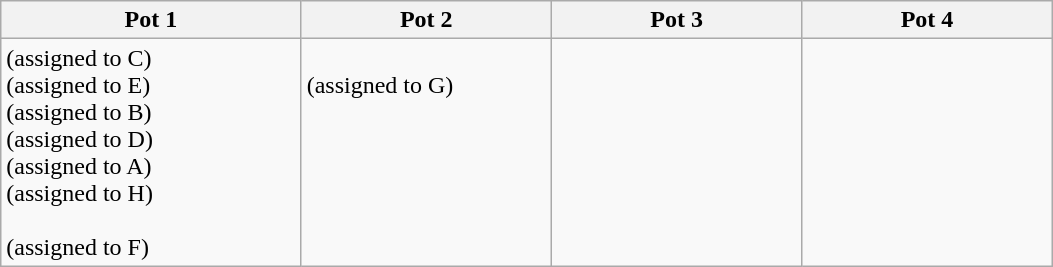<table class="wikitable">
<tr>
<th style="width: 18%;">Pot 1</th>
<th style="width: 15%;">Pot 2</th>
<th style="width: 15%;">Pot 3</th>
<th style="width: 15%;">Pot 4</th>
</tr>
<tr>
<td style="vertical-align: top;"> (assigned to C)<br> (assigned to E)<br> (assigned to B)<br> (assigned to D)<br> (assigned to A)<br> (assigned to H)<br><br> (assigned to F)</td>
<td style="vertical-align: top;"><br> (assigned to G)<br><br><br><br><br><br></td>
<td style="vertical-align: top;"><br><br><br><br><br><br><br></td>
<td style="vertical-align: top;"><br><br><br><br><br><br><br></td>
</tr>
</table>
